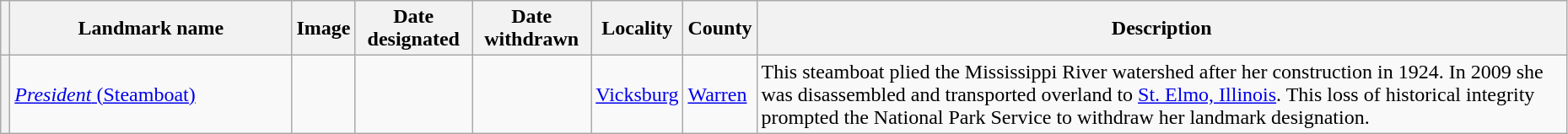<table class="wikitable" style="width:98%">
<tr>
<th scope="col"></th>
<th scope="col" width="18%">Landmark name</th>
<th scope="col" class="unsortable">Image</th>
<th scope="col" date>Date designated</th>
<th scope="col" date>Date withdrawn</th>
<th scope="col">Locality</th>
<th scope="col">County</th>
<th scope="col" class="unsortable">Description</th>
</tr>
<tr>
<th></th>
<td><a href='#'><em>President</em> (Steamboat)</a></td>
<td></td>
<td></td>
<td></td>
<td><a href='#'>Vicksburg</a></td>
<td><a href='#'>Warren</a></td>
<td>This steamboat plied the Mississippi River watershed after her construction in 1924.  In 2009 she was disassembled and transported overland to <a href='#'>St. Elmo, Illinois</a>.  This loss of historical integrity prompted the National Park Service to withdraw her landmark designation.</td>
</tr>
</table>
